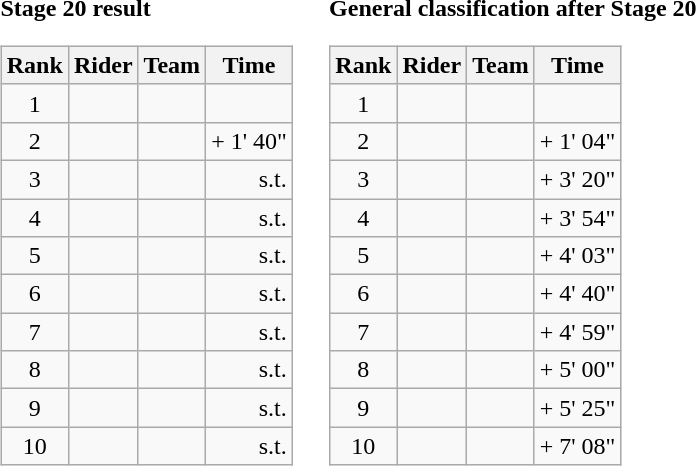<table>
<tr>
<td><strong>Stage 20 result</strong><br><table class="wikitable">
<tr>
<th scope="col">Rank</th>
<th scope="col">Rider</th>
<th scope="col">Team</th>
<th scope="col">Time</th>
</tr>
<tr>
<td style="text-align:center;">1</td>
<td></td>
<td></td>
<td style="text-align:right;"></td>
</tr>
<tr>
<td style="text-align:center;">2</td>
<td></td>
<td></td>
<td style="text-align:right;">+ 1' 40"</td>
</tr>
<tr>
<td style="text-align:center;">3</td>
<td></td>
<td></td>
<td style="text-align:right;">s.t.</td>
</tr>
<tr>
<td style="text-align:center;">4</td>
<td></td>
<td></td>
<td style="text-align:right;">s.t.</td>
</tr>
<tr>
<td style="text-align:center;">5</td>
<td></td>
<td></td>
<td style="text-align:right;">s.t.</td>
</tr>
<tr>
<td style="text-align:center;">6</td>
<td></td>
<td></td>
<td style="text-align:right;">s.t.</td>
</tr>
<tr>
<td style="text-align:center;">7</td>
<td></td>
<td></td>
<td style="text-align:right;">s.t.</td>
</tr>
<tr>
<td style="text-align:center;">8</td>
<td></td>
<td></td>
<td style="text-align:right;">s.t.</td>
</tr>
<tr>
<td style="text-align:center;">9</td>
<td></td>
<td></td>
<td style="text-align:right;">s.t.</td>
</tr>
<tr>
<td style="text-align:center;">10</td>
<td></td>
<td></td>
<td style="text-align:right;">s.t.</td>
</tr>
</table>
</td>
<td></td>
<td><strong>General classification after Stage 20</strong><br><table class="wikitable">
<tr>
<th scope="col">Rank</th>
<th scope="col">Rider</th>
<th scope="col">Team</th>
<th scope="col">Time</th>
</tr>
<tr>
<td style="text-align:center;">1</td>
<td></td>
<td></td>
<td style="text-align:right;"></td>
</tr>
<tr>
<td style="text-align:center;">2</td>
<td></td>
<td></td>
<td style="text-align:right;">+ 1' 04"</td>
</tr>
<tr>
<td style="text-align:center;">3</td>
<td></td>
<td></td>
<td style="text-align:right;">+ 3' 20"</td>
</tr>
<tr>
<td style="text-align:center;">4</td>
<td></td>
<td></td>
<td style="text-align:right;">+ 3' 54"</td>
</tr>
<tr>
<td style="text-align:center;">5</td>
<td></td>
<td></td>
<td style="text-align:right;">+ 4' 03"</td>
</tr>
<tr>
<td style="text-align:center;">6</td>
<td></td>
<td></td>
<td style="text-align:right;">+ 4' 40"</td>
</tr>
<tr>
<td style="text-align:center;">7</td>
<td></td>
<td></td>
<td style="text-align:right;">+ 4' 59"</td>
</tr>
<tr>
<td style="text-align:center;">8</td>
<td></td>
<td></td>
<td style="text-align:right;">+ 5' 00"</td>
</tr>
<tr>
<td style="text-align:center;">9</td>
<td></td>
<td></td>
<td style="text-align:right;">+ 5' 25"</td>
</tr>
<tr>
<td style="text-align:center;">10</td>
<td></td>
<td></td>
<td style="text-align:right;">+ 7' 08"</td>
</tr>
</table>
</td>
</tr>
</table>
